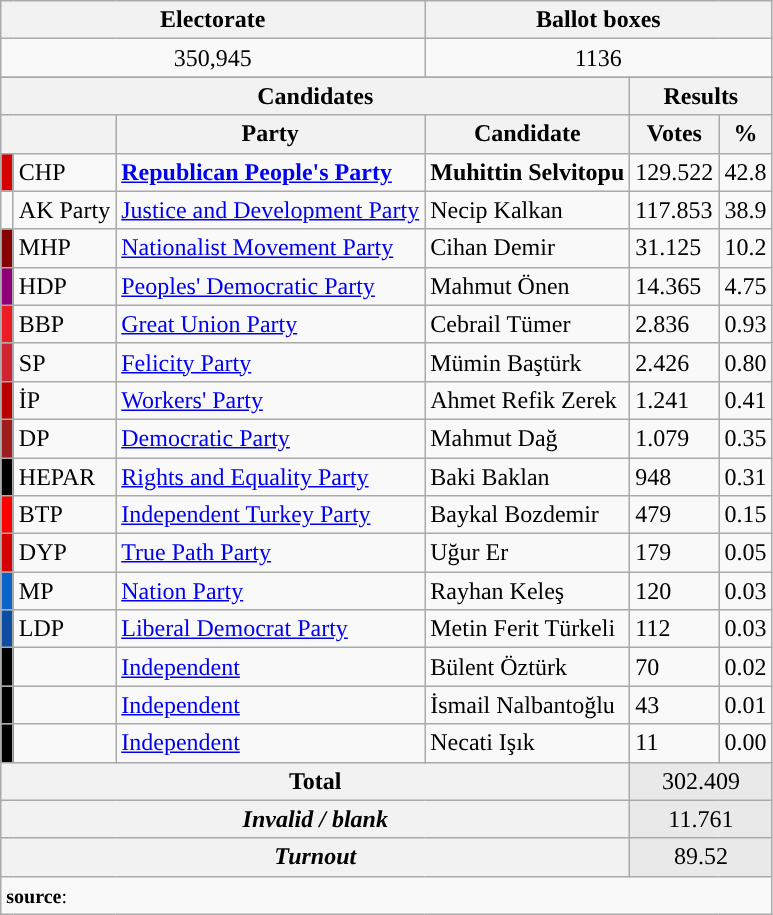<table class="wikitable">
<tr style="background-color:#F2F2F2">
<td align="center" colspan="3"><strong>Electorate</strong></td>
<td align="center" colspan="7"><strong>Ballot boxes</strong></td>
</tr>
<tr align="left">
<td align="center" colspan="3">350,945</td>
<td align="center" colspan="7">1136</td>
</tr>
<tr>
</tr>
<tr style="background-color:#E9E9E9">
</tr>
<tr>
<th align="center" colspan="4">Candidates</th>
<th align="center" colspan="6">Results</th>
</tr>
<tr style="background-color:#E9E9E9">
<th align="center" colspan="2"></th>
<th align="center">Party</th>
<th align="center">Candidate</th>
<th align="center">Votes</th>
<th align="center">%</th>
</tr>
<tr align="left">
<td bgcolor="#d50000" width=1></td>
<td>CHP</td>
<td><strong><a href='#'>Republican People's Party</a></strong></td>
<td><strong>Muhittin Selvitopu</strong></td>
<td>129.522</td>
<td>42.8</td>
</tr>
<tr align="left">
<td></td>
<td>AK Party</td>
<td><a href='#'>Justice and Development Party</a></td>
<td>Necip Kalkan</td>
<td>117.853</td>
<td>38.9</td>
</tr>
<tr align="left">
<td bgcolor="#870000" width=1></td>
<td>MHP</td>
<td><a href='#'>Nationalist Movement Party</a></td>
<td>Cihan Demir</td>
<td>31.125</td>
<td>10.2</td>
</tr>
<tr align="left">
<td bgcolor="#91007B" width=1></td>
<td>HDP</td>
<td><a href='#'>Peoples' Democratic Party</a></td>
<td>Mahmut Önen</td>
<td>14.365</td>
<td>4.75</td>
</tr>
<tr align="left">
<td bgcolor="#ED1C24" width=1></td>
<td>BBP</td>
<td><a href='#'>Great Union Party</a></td>
<td>Cebrail Tümer</td>
<td>2.836</td>
<td>0.93</td>
</tr>
<tr align="left">
<td bgcolor="#D02433" width=1></td>
<td>SP</td>
<td><a href='#'>Felicity Party</a></td>
<td>Mümin Baştürk</td>
<td>2.426</td>
<td>0.80</td>
</tr>
<tr align="left">
<td bgcolor="#BB0000" width=1></td>
<td>İP</td>
<td><a href='#'>Workers' Party</a></td>
<td>Ahmet Refik Zerek</td>
<td>1.241</td>
<td>0.41</td>
</tr>
<tr align="left">
<td bgcolor="#9D1D1E" width=1></td>
<td>DP</td>
<td><a href='#'>Democratic Party</a></td>
<td>Mahmut Dağ</td>
<td>1.079</td>
<td>0.35</td>
</tr>
<tr align="left">
<td bgcolor="#000000" width=1></td>
<td>HEPAR</td>
<td><a href='#'>Rights and Equality Party</a></td>
<td>Baki Baklan</td>
<td>948</td>
<td>0.31</td>
</tr>
<tr align="left">
<td bgcolor="#FE0000" width=1></td>
<td>BTP</td>
<td><a href='#'>Independent Turkey Party</a></td>
<td>Baykal Bozdemir</td>
<td>479</td>
<td>0.15</td>
</tr>
<tr align="left">
<td bgcolor="#d50000" width=1></td>
<td>DYP</td>
<td><a href='#'>True Path Party</a></td>
<td>Uğur Er</td>
<td>179</td>
<td>0.05</td>
</tr>
<tr align="left">
<td bgcolor="#0C63CA" width=1></td>
<td>MP</td>
<td><a href='#'>Nation Party</a></td>
<td>Rayhan Keleş</td>
<td>120</td>
<td>0.03</td>
</tr>
<tr align="left">
<td bgcolor="#0C4DA2" width=1></td>
<td>LDP</td>
<td><a href='#'>Liberal Democrat Party</a></td>
<td>Metin Ferit Türkeli</td>
<td>112</td>
<td>0.03</td>
</tr>
<tr align="left">
<td bgcolor=" " width=1></td>
<td></td>
<td><a href='#'>Independent</a></td>
<td>Bülent Öztürk</td>
<td>70</td>
<td>0.02</td>
</tr>
<tr align="left">
<td bgcolor=" " width=1></td>
<td></td>
<td><a href='#'>Independent</a></td>
<td>İsmail Nalbantoğlu</td>
<td>43</td>
<td>0.01</td>
</tr>
<tr align="left">
<td bgcolor=" " width=1></td>
<td></td>
<td><a href='#'>Independent</a></td>
<td>Necati Işık</td>
<td>11</td>
<td>0.00</td>
</tr>
<tr style="background-color:#E9E9E9" align="left">
<th align="center" colspan="4"><strong>Total</strong></th>
<td align="center" colspan="5">302.409</td>
</tr>
<tr style="background-color:#E9E9E9" align="left">
<th align="center" colspan="4"><em>Invalid / blank</em></th>
<td align="center" colspan="5">11.761</td>
</tr>
<tr style="background-color:#E9E9E9" align="left">
<th align="center" colspan="4"><em>Turnout</em></th>
<td align="center" colspan="5">89.52</td>
</tr>
<tr>
<td align="left" colspan=10><small><strong>source</strong>: </small></td>
</tr>
</table>
